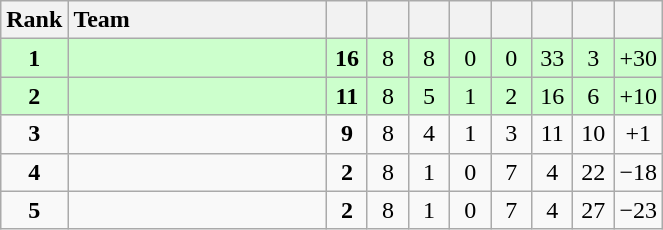<table class="wikitable" style="text-align: center;">
<tr>
<th width=30>Rank</th>
<th width=165 style="text-align:left;">Team</th>
<th width=20></th>
<th width=20></th>
<th width=20></th>
<th width=20></th>
<th width=20></th>
<th width=20></th>
<th width=20></th>
<th width=20></th>
</tr>
<tr style="background:#ccffcc;">
<td><strong>1</strong></td>
<td style="text-align:left;"></td>
<td><strong>16</strong></td>
<td>8</td>
<td>8</td>
<td>0</td>
<td>0</td>
<td>33</td>
<td>3</td>
<td>+30</td>
</tr>
<tr style="background:#ccffcc;">
<td><strong>2</strong></td>
<td style="text-align:left;"></td>
<td><strong>11</strong></td>
<td>8</td>
<td>5</td>
<td>1</td>
<td>2</td>
<td>16</td>
<td>6</td>
<td>+10</td>
</tr>
<tr>
<td><strong>3</strong></td>
<td style="text-align:left;"></td>
<td><strong>9</strong></td>
<td>8</td>
<td>4</td>
<td>1</td>
<td>3</td>
<td>11</td>
<td>10</td>
<td>+1</td>
</tr>
<tr>
<td><strong>4</strong></td>
<td style="text-align:left;"></td>
<td><strong>2</strong></td>
<td>8</td>
<td>1</td>
<td>0</td>
<td>7</td>
<td>4</td>
<td>22</td>
<td>−18</td>
</tr>
<tr>
<td><strong>5</strong></td>
<td style="text-align:left;"></td>
<td><strong>2</strong></td>
<td>8</td>
<td>1</td>
<td>0</td>
<td>7</td>
<td>4</td>
<td>27</td>
<td>−23</td>
</tr>
</table>
